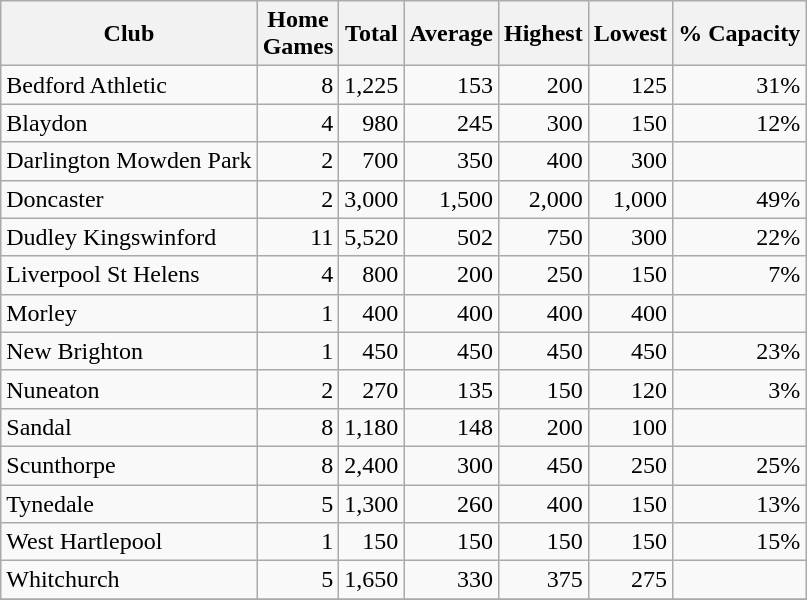<table class="wikitable sortable" style="text-align:right">
<tr>
<th>Club</th>
<th>Home<br>Games</th>
<th>Total</th>
<th>Average</th>
<th>Highest</th>
<th>Lowest</th>
<th>% Capacity</th>
</tr>
<tr>
<td style="text-align:left">Bedford Athletic</td>
<td>8</td>
<td>1,225</td>
<td>153</td>
<td>200</td>
<td>125</td>
<td>31%</td>
</tr>
<tr>
<td style="text-align:left">Blaydon</td>
<td>4</td>
<td>980</td>
<td>245</td>
<td>300</td>
<td>150</td>
<td>12%</td>
</tr>
<tr>
<td style="text-align:left">Darlington Mowden Park</td>
<td>2</td>
<td>700</td>
<td>350</td>
<td>400</td>
<td>300</td>
<td></td>
</tr>
<tr>
<td style="text-align:left">Doncaster</td>
<td>2</td>
<td>3,000</td>
<td>1,500</td>
<td>2,000</td>
<td>1,000</td>
<td>49%</td>
</tr>
<tr>
<td style="text-align:left">Dudley Kingswinford</td>
<td>11</td>
<td>5,520</td>
<td>502</td>
<td>750</td>
<td>300</td>
<td>22%</td>
</tr>
<tr>
<td style="text-align:left">Liverpool St Helens</td>
<td>4</td>
<td>800</td>
<td>200</td>
<td>250</td>
<td>150</td>
<td>7%</td>
</tr>
<tr>
<td style="text-align:left">Morley</td>
<td>1</td>
<td>400</td>
<td>400</td>
<td>400</td>
<td>400</td>
<td></td>
</tr>
<tr>
<td style="text-align:left">New Brighton</td>
<td>1</td>
<td>450</td>
<td>450</td>
<td>450</td>
<td>450</td>
<td>23%</td>
</tr>
<tr>
<td style="text-align:left">Nuneaton</td>
<td>2</td>
<td>270</td>
<td>135</td>
<td>150</td>
<td>120</td>
<td>3%</td>
</tr>
<tr>
<td style="text-align:left">Sandal</td>
<td>8</td>
<td>1,180</td>
<td>148</td>
<td>200</td>
<td>100</td>
<td></td>
</tr>
<tr>
<td style="text-align:left">Scunthorpe</td>
<td>8</td>
<td>2,400</td>
<td>300</td>
<td>450</td>
<td>250</td>
<td>25%</td>
</tr>
<tr>
<td style="text-align:left">Tynedale</td>
<td>5</td>
<td>1,300</td>
<td>260</td>
<td>400</td>
<td>150</td>
<td>13%</td>
</tr>
<tr>
<td style="text-align:left">West Hartlepool</td>
<td>1</td>
<td>150</td>
<td>150</td>
<td>150</td>
<td>150</td>
<td>15%</td>
</tr>
<tr>
<td style="text-align:left">Whitchurch</td>
<td>5</td>
<td>1,650</td>
<td>330</td>
<td>375</td>
<td>275</td>
<td></td>
</tr>
<tr>
</tr>
</table>
